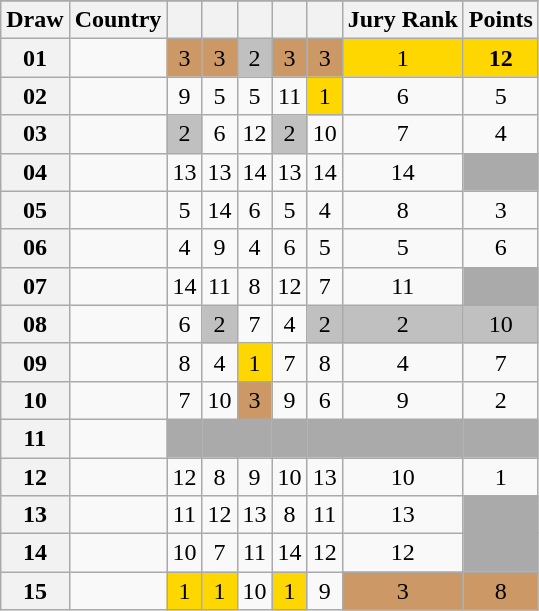<table class="sortable wikitable collapsible plainrowheaders" style="text-align:center;">
<tr>
</tr>
<tr>
<th scope="col">Draw</th>
<th scope="col">Country</th>
<th scope="col"><small></small></th>
<th scope="col"><small></small></th>
<th scope="col"><small></small></th>
<th scope="col"><small></small></th>
<th scope="col"><small></small></th>
<th scope="col">Jury Rank</th>
<th scope="col">Points</th>
</tr>
<tr>
<th scope="row" style="text-align:center;">01</th>
<td style="text-align:left;"></td>
<td style="background:#CC9966;">3</td>
<td style="background:#CC9966;">3</td>
<td style="background:silver;">2</td>
<td style="background:#CC9966;">3</td>
<td style="background:#CC9966;">3</td>
<td style="background:gold;">1</td>
<td style="background:gold;"><strong>12</strong></td>
</tr>
<tr>
<th scope="row" style="text-align:center;">02</th>
<td style="text-align:left;"></td>
<td>9</td>
<td>5</td>
<td>5</td>
<td>11</td>
<td style="background:gold;">1</td>
<td>6</td>
<td>5</td>
</tr>
<tr>
<th scope="row" style="text-align:center;">03</th>
<td style="text-align:left;"></td>
<td style="background:silver;">2</td>
<td>6</td>
<td>12</td>
<td style="background:silver;">2</td>
<td>10</td>
<td>7</td>
<td>4</td>
</tr>
<tr>
<th scope="row" style="text-align:center;">04</th>
<td style="text-align:left;"></td>
<td>13</td>
<td>13</td>
<td>14</td>
<td>13</td>
<td>14</td>
<td>14</td>
<td style="background:#AAAAAA;"></td>
</tr>
<tr>
<th scope="row" style="text-align:center;">05</th>
<td style="text-align:left;"></td>
<td>5</td>
<td>14</td>
<td>6</td>
<td>5</td>
<td>4</td>
<td>8</td>
<td>3</td>
</tr>
<tr>
<th scope="row" style="text-align:center;">06</th>
<td style="text-align:left;"></td>
<td>4</td>
<td>9</td>
<td>4</td>
<td>6</td>
<td>5</td>
<td>5</td>
<td>6</td>
</tr>
<tr>
<th scope="row" style="text-align:center;">07</th>
<td style="text-align:left;"></td>
<td>14</td>
<td>11</td>
<td>8</td>
<td>12</td>
<td>7</td>
<td>11</td>
<td style="background:#AAAAAA;"></td>
</tr>
<tr>
<th scope="row" style="text-align:center;">08</th>
<td style="text-align:left;"></td>
<td>6</td>
<td style="background:silver;">2</td>
<td>7</td>
<td>4</td>
<td style="background:silver;">2</td>
<td style="background:silver;">2</td>
<td style="background:silver;">10</td>
</tr>
<tr>
<th scope="row" style="text-align:center;">09</th>
<td style="text-align:left;"></td>
<td>8</td>
<td>4</td>
<td style="background:gold;">1</td>
<td>7</td>
<td>8</td>
<td>4</td>
<td>7</td>
</tr>
<tr>
<th scope="row" style="text-align:center;">10</th>
<td style="text-align:left;"></td>
<td>7</td>
<td>10</td>
<td style="background:#CC9966;">3</td>
<td>9</td>
<td>6</td>
<td>9</td>
<td>2</td>
</tr>
<tr class="sortbottom">
<th scope="row" style="text-align:center;">11</th>
<td style="text-align:left;"></td>
<td style="background:#AAAAAA;"></td>
<td style="background:#AAAAAA;"></td>
<td style="background:#AAAAAA;"></td>
<td style="background:#AAAAAA;"></td>
<td style="background:#AAAAAA;"></td>
<td style="background:#AAAAAA;"></td>
<td style="background:#AAAAAA;"></td>
</tr>
<tr>
<th scope="row" style="text-align:center;">12</th>
<td style="text-align:left;"></td>
<td>12</td>
<td>8</td>
<td>9</td>
<td>10</td>
<td>13</td>
<td>10</td>
<td>1</td>
</tr>
<tr>
<th scope="row" style="text-align:center;">13</th>
<td style="text-align:left;"></td>
<td>11</td>
<td>12</td>
<td>13</td>
<td>8</td>
<td>11</td>
<td>13</td>
<td style="background:#AAAAAA;"></td>
</tr>
<tr>
<th scope="row" style="text-align:center;">14</th>
<td style="text-align:left;"></td>
<td>10</td>
<td>7</td>
<td>11</td>
<td>14</td>
<td>12</td>
<td>12</td>
<td style="background:#AAAAAA;"></td>
</tr>
<tr>
<th scope="row" style="text-align:center;">15</th>
<td style="text-align:left;"></td>
<td style="background:gold;">1</td>
<td style="background:gold;">1</td>
<td>10</td>
<td style="background:gold;">1</td>
<td>9</td>
<td style="background:#CC9966;">3</td>
<td style="background:#CC9966;">8</td>
</tr>
</table>
